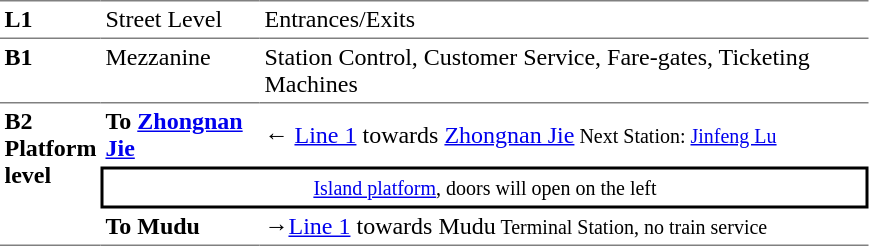<table table border=0 cellspacing=0 cellpadding=3>
<tr>
<td style="border-top:solid 1px gray;border-bottom:solid 1px gray;" valign=top width=50><strong>L1</strong></td>
<td style="border-top:solid 1px gray;border-bottom:solid 1px gray;" valign=top width=100>Street Level</td>
<td style="border-top:solid 1px gray;border-bottom:solid 1px gray;" valign=top width=400>Entrances/Exits</td>
</tr>
<tr>
<td valign=top width=50><strong>B1</strong></td>
<td valign=top width=100>Mezzanine</td>
<td valign=top width=400>Station Control, Customer Service, Fare-gates, Ticketing Machines</td>
</tr>
<tr>
<td style="border-top:solid 1px gray;border-bottom:solid 1px gray;" valign=top width=50 rowspan=3><strong>B2<br>Platform level</strong></td>
<td style="border-top:solid 1px gray;" width=100><span><strong>To <a href='#'>Zhongnan Jie</a></strong></span></td>
<td style="border-top:solid 1px gray;" width=400>← <a href='#'>Line 1</a>  towards <a href='#'>Zhongnan Jie</a><small> Next Station: <a href='#'>Jinfeng Lu</a></small></td>
</tr>
<tr>
<td style="border-bottom:solid 2px black;border-top:solid 2px black;border-right:solid 2px black;border-left:solid 2px black;text-align:center;" colspan=2><small><a href='#'>Island platform</a>, doors will open on the left</small></td>
</tr>
<tr>
<td style="border-bottom:solid 1px gray;"><span><strong>To Mudu</strong></span></td>
<td style="border-bottom:solid 1px gray;">→<a href='#'>Line 1</a>  towards Mudu<small> Terminal Station, no train service</small></td>
</tr>
</table>
